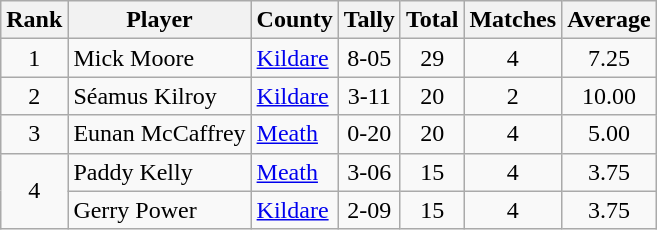<table class="wikitable">
<tr>
<th>Rank</th>
<th>Player</th>
<th>County</th>
<th>Tally</th>
<th>Total</th>
<th>Matches</th>
<th>Average</th>
</tr>
<tr>
<td rowspan=1 align=center>1</td>
<td>Mick Moore</td>
<td><a href='#'>Kildare</a></td>
<td align=center>8-05</td>
<td align=center>29</td>
<td align=center>4</td>
<td align=center>7.25</td>
</tr>
<tr>
<td rowspan=1 align=center>2</td>
<td>Séamus Kilroy</td>
<td><a href='#'>Kildare</a></td>
<td align=center>3-11</td>
<td align=center>20</td>
<td align=center>2</td>
<td align=center>10.00</td>
</tr>
<tr>
<td rowspan=1 align=center>3</td>
<td>Eunan McCaffrey</td>
<td><a href='#'>Meath</a></td>
<td align=center>0-20</td>
<td align=center>20</td>
<td align=center>4</td>
<td align=center>5.00</td>
</tr>
<tr>
<td rowspan=2 align=center>4</td>
<td>Paddy Kelly</td>
<td><a href='#'>Meath</a></td>
<td align=center>3-06</td>
<td align=center>15</td>
<td align=center>4</td>
<td align=center>3.75</td>
</tr>
<tr>
<td>Gerry Power</td>
<td><a href='#'>Kildare</a></td>
<td align=center>2-09</td>
<td align=center>15</td>
<td align=center>4</td>
<td align=center>3.75</td>
</tr>
</table>
